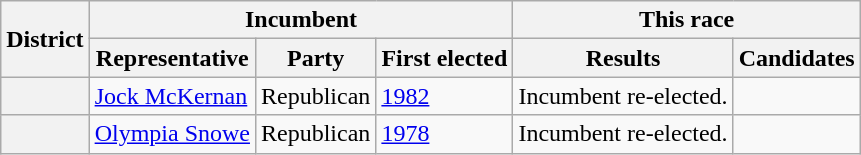<table class=wikitable>
<tr>
<th rowspan=2>District</th>
<th colspan=3>Incumbent</th>
<th colspan=2>This race</th>
</tr>
<tr>
<th>Representative</th>
<th>Party</th>
<th>First elected</th>
<th>Results</th>
<th>Candidates</th>
</tr>
<tr>
<th></th>
<td><a href='#'>Jock McKernan</a></td>
<td>Republican</td>
<td><a href='#'>1982</a></td>
<td>Incumbent re-elected.</td>
<td nowrap></td>
</tr>
<tr>
<th></th>
<td><a href='#'>Olympia Snowe</a></td>
<td>Republican</td>
<td><a href='#'>1978</a></td>
<td>Incumbent re-elected.</td>
<td nowrap></td>
</tr>
</table>
